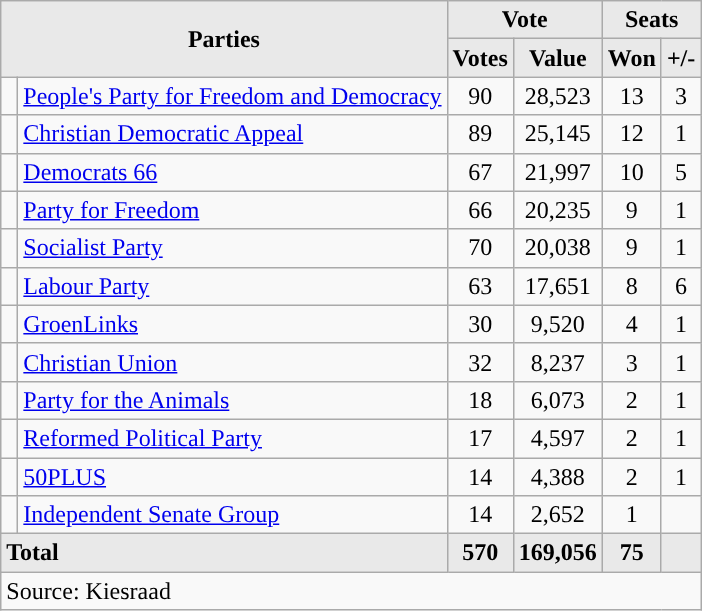<table class="wikitable" style="text-align:center;">
<tr>
<th style="background-color:#E9E9E9" rowspan=2 colspan=2>Parties</th>
<th style="background-color:#E9E9E9" colspan=2>Vote</th>
<th style="background-color:#E9E9E9" colspan=2>Seats</th>
</tr>
<tr>
<th style="background-color:#E9E9E9">Votes</th>
<th style="background-color:#E9E9E9">Value</th>
<th style="background-color:#E9E9E9">Won</th>
<th style="background-color:#E9E9E9">+/-</th>
</tr>
<tr>
<td style="background-color:"> </td>
<td align="left"><a href='#'>People's Party for Freedom and Democracy</a></td>
<td>90</td>
<td>28,523</td>
<td>13</td>
<td> 3</td>
</tr>
<tr>
<td style="background-color:"> </td>
<td align="left"><a href='#'>Christian Democratic Appeal</a></td>
<td>89</td>
<td>25,145</td>
<td>12</td>
<td> 1</td>
</tr>
<tr>
<td style="background-color:"> </td>
<td align="left"><a href='#'>Democrats 66</a></td>
<td>67</td>
<td>21,997</td>
<td>10</td>
<td> 5</td>
</tr>
<tr>
<td style="background-color:"> </td>
<td align="left"><a href='#'>Party for Freedom</a></td>
<td>66</td>
<td>20,235</td>
<td>9</td>
<td> 1</td>
</tr>
<tr>
<td style="background-color:"> </td>
<td align="left"><a href='#'>Socialist Party</a></td>
<td>70</td>
<td>20,038</td>
<td>9</td>
<td> 1</td>
</tr>
<tr>
<td style="background-color:"> </td>
<td align="left"><a href='#'>Labour Party</a></td>
<td>63</td>
<td>17,651</td>
<td>8</td>
<td> 6</td>
</tr>
<tr>
<td style="background-color:"> </td>
<td align="left"><a href='#'>GroenLinks</a></td>
<td>30</td>
<td>9,520</td>
<td>4</td>
<td> 1</td>
</tr>
<tr>
<td style="background-color:"> </td>
<td align="left"><a href='#'>Christian Union</a></td>
<td>32</td>
<td>8,237</td>
<td>3</td>
<td> 1</td>
</tr>
<tr>
<td style="background-color:"> </td>
<td align="left"><a href='#'>Party for the Animals</a></td>
<td>18</td>
<td>6,073</td>
<td>2</td>
<td> 1</td>
</tr>
<tr>
<td style="background-color:"> </td>
<td align="left"><a href='#'>Reformed Political Party</a></td>
<td>17</td>
<td>4,597</td>
<td>2</td>
<td> 1</td>
</tr>
<tr>
<td style="background-color:"> </td>
<td align="left"><a href='#'>50PLUS</a></td>
<td>14</td>
<td>4,388</td>
<td>2</td>
<td> 1</td>
</tr>
<tr>
<td style="background-color:"> </td>
<td align="left"><a href='#'>Independent Senate Group</a></td>
<td>14</td>
<td>2,652</td>
<td>1</td>
<td></td>
</tr>
<tr>
<th style="text-align:left;background-color:#E9E9E9" colspan=2>Total</th>
<th style="background-color:#E9E9E9">570</th>
<th style="background-color:#E9E9E9">169,056</th>
<th style="background-color:#E9E9E9">75</th>
<th style="background-color:#E9E9E9"></th>
</tr>
<tr>
<td align=left colspan=6>Source: Kiesraad</td>
</tr>
</table>
